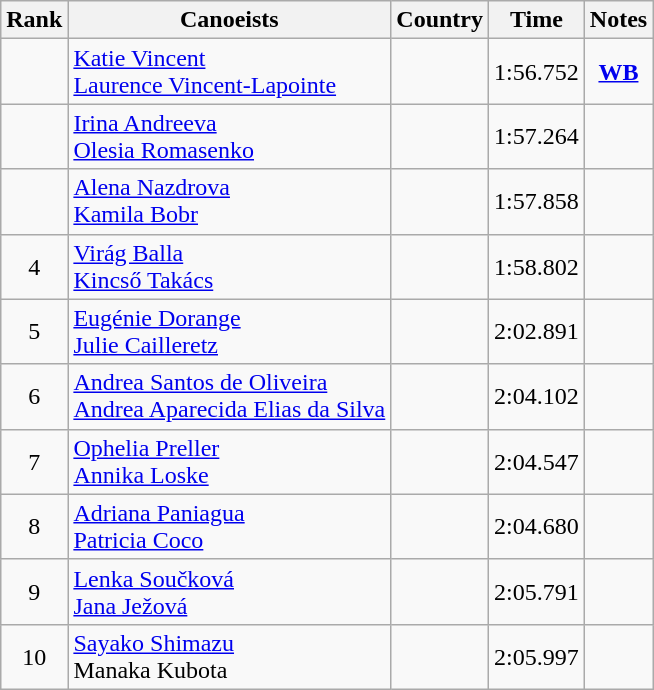<table class="wikitable" style="text-align:center">
<tr>
<th>Rank</th>
<th>Canoeists</th>
<th>Country</th>
<th>Time</th>
<th>Notes</th>
</tr>
<tr>
<td></td>
<td align="left"><a href='#'>Katie Vincent</a><br><a href='#'>Laurence Vincent-Lapointe</a></td>
<td align="left"></td>
<td>1:56.752</td>
<td><strong><a href='#'>WB</a></strong></td>
</tr>
<tr>
<td></td>
<td align="left"><a href='#'>Irina Andreeva</a><br><a href='#'>Olesia Romasenko</a></td>
<td align="left"></td>
<td>1:57.264</td>
<td></td>
</tr>
<tr>
<td></td>
<td align="left"><a href='#'>Alena Nazdrova</a><br><a href='#'>Kamila Bobr</a></td>
<td align="left"></td>
<td>1:57.858</td>
<td></td>
</tr>
<tr>
<td>4</td>
<td align="left"><a href='#'>Virág Balla</a><br><a href='#'>Kincső Takács</a></td>
<td align="left"></td>
<td>1:58.802</td>
<td></td>
</tr>
<tr>
<td>5</td>
<td align="left"><a href='#'>Eugénie Dorange</a><br><a href='#'>Julie Cailleretz</a></td>
<td align="left"></td>
<td>2:02.891</td>
<td></td>
</tr>
<tr>
<td>6</td>
<td align="left"><a href='#'>Andrea Santos de Oliveira</a><br><a href='#'>Andrea Aparecida Elias da Silva</a></td>
<td align="left"></td>
<td>2:04.102</td>
<td></td>
</tr>
<tr>
<td>7</td>
<td align="left"><a href='#'>Ophelia Preller</a><br><a href='#'>Annika Loske</a></td>
<td align="left"></td>
<td>2:04.547</td>
<td></td>
</tr>
<tr>
<td>8</td>
<td align="left"><a href='#'>Adriana Paniagua</a><br><a href='#'>Patricia Coco</a></td>
<td align="left"></td>
<td>2:04.680</td>
<td></td>
</tr>
<tr>
<td>9</td>
<td align="left"><a href='#'>Lenka Součková</a><br><a href='#'>Jana Ježová</a></td>
<td align="left"></td>
<td>2:05.791</td>
<td></td>
</tr>
<tr>
<td>10</td>
<td align="left"><a href='#'>Sayako Shimazu</a><br>Manaka Kubota</td>
<td align="left"></td>
<td>2:05.997</td>
<td></td>
</tr>
</table>
